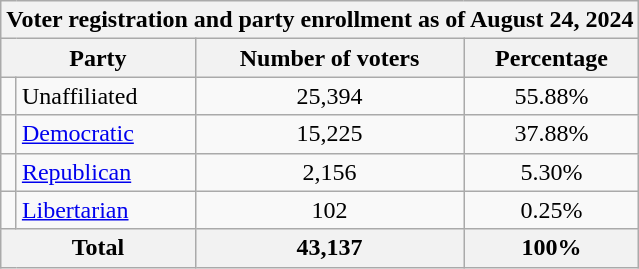<table class=wikitable>
<tr>
<th colspan = 6>Voter registration and party enrollment as of August 24, 2024</th>
</tr>
<tr>
<th colspan = 2>Party</th>
<th>Number of voters</th>
<th>Percentage</th>
</tr>
<tr>
<td></td>
<td>Unaffiliated</td>
<td style="text-align:center;">25,394</td>
<td style="text-align:center;">55.88%</td>
</tr>
<tr>
<td></td>
<td><a href='#'>Democratic</a></td>
<td style="text-align:center;">15,225</td>
<td style="text-align:center;">37.88%</td>
</tr>
<tr>
<td></td>
<td><a href='#'>Republican</a></td>
<td style="text-align:center;">2,156</td>
<td style="text-align:center;">5.30%</td>
</tr>
<tr>
<td></td>
<td><a href='#'>Libertarian</a></td>
<td style="text-align:center;">102</td>
<td style="text-align:center;">0.25%</td>
</tr>
<tr>
<th colspan = 2>Total</th>
<th style="text-align:center;">43,137</th>
<th style="text-align:center;">100%</th>
</tr>
</table>
